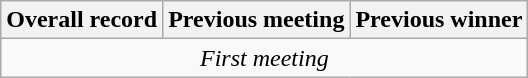<table class="wikitable">
<tr>
<th>Overall record</th>
<th>Previous meeting</th>
<th>Previous winner</th>
</tr>
<tr align="center">
<td colspan=3><em>First meeting</em></td>
</tr>
</table>
